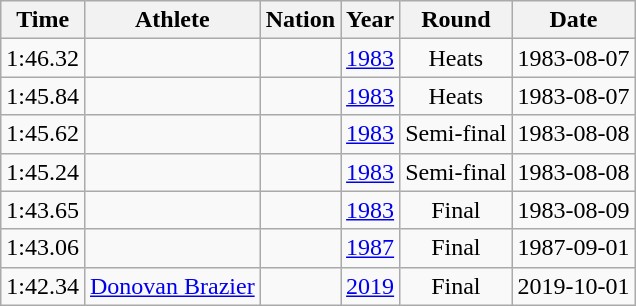<table class="wikitable sortable" style="text-align:center">
<tr>
<th>Time</th>
<th>Athlete</th>
<th>Nation</th>
<th>Year</th>
<th>Round</th>
<th>Date</th>
</tr>
<tr>
<td>1:46.32</td>
<td align=left></td>
<td align=left></td>
<td><a href='#'>1983</a></td>
<td>Heats</td>
<td>1983-08-07</td>
</tr>
<tr>
<td>1:45.84</td>
<td align=left></td>
<td align=left></td>
<td><a href='#'>1983</a></td>
<td>Heats</td>
<td>1983-08-07</td>
</tr>
<tr>
<td>1:45.62</td>
<td align=left></td>
<td align=left></td>
<td><a href='#'>1983</a></td>
<td>Semi-final</td>
<td>1983-08-08</td>
</tr>
<tr>
<td>1:45.24</td>
<td align=left></td>
<td align=left></td>
<td><a href='#'>1983</a></td>
<td>Semi-final</td>
<td>1983-08-08</td>
</tr>
<tr>
<td>1:43.65</td>
<td align=left></td>
<td align=left></td>
<td><a href='#'>1983</a></td>
<td>Final</td>
<td>1983-08-09</td>
</tr>
<tr>
<td>1:43.06</td>
<td align=left></td>
<td align=left></td>
<td><a href='#'>1987</a></td>
<td>Final</td>
<td>1987-09-01</td>
</tr>
<tr>
<td>1:42.34</td>
<td align="left"><a href='#'>Donovan Brazier</a></td>
<td align="left"></td>
<td><a href='#'>2019</a></td>
<td>Final</td>
<td>2019-10-01</td>
</tr>
</table>
